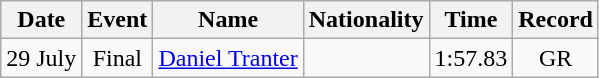<table class=wikitable style=text-align:center>
<tr>
<th>Date</th>
<th>Event</th>
<th>Name</th>
<th>Nationality</th>
<th>Time</th>
<th>Record</th>
</tr>
<tr>
<td>29 July</td>
<td>Final</td>
<td align=left><a href='#'>Daniel Tranter</a></td>
<td align=left></td>
<td>1:57.83</td>
<td>GR</td>
</tr>
</table>
